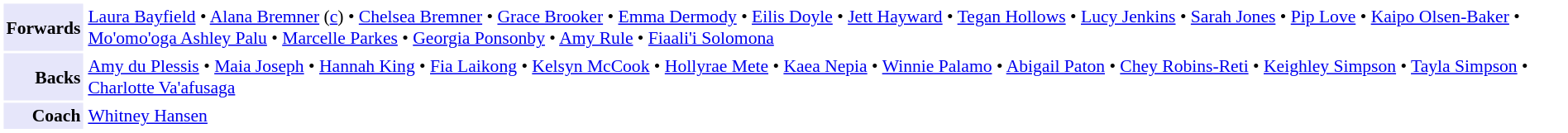<table cellpadding="2" style="border: 1px solid white; font-size:90%;">
<tr>
<td style="text-align:right;" bgcolor="lavender"><strong>Forwards</strong></td>
<td style="text-align:left;"><a href='#'>Laura Bayfield</a> • <a href='#'>Alana Bremner</a> (<a href='#'>c</a>) • <a href='#'>Chelsea Bremner</a> • <a href='#'>Grace Brooker</a> • <a href='#'>Emma Dermody</a> • <a href='#'>Eilis Doyle</a> • <a href='#'>Jett Hayward</a> • <a href='#'>Tegan Hollows</a> • <a href='#'>Lucy Jenkins</a> • <a href='#'>Sarah Jones</a> • <a href='#'>Pip Love</a> • <a href='#'>Kaipo Olsen-Baker</a> • <a href='#'>Mo'omo'oga Ashley Palu</a> • <a href='#'>Marcelle Parkes</a> • <a href='#'>Georgia Ponsonby</a> • <a href='#'>Amy Rule</a> • <a href='#'>Fiaali'i Solomona</a></td>
</tr>
<tr>
<td style="text-align:right;" bgcolor="lavender"><strong>Backs</strong></td>
<td style="text-align:left;"><a href='#'>Amy du Plessis</a> • <a href='#'>Maia Joseph</a> • <a href='#'>Hannah King</a> • <a href='#'>Fia Laikong</a> • <a href='#'>Kelsyn McCook</a> • <a href='#'>Hollyrae Mete</a> • <a href='#'>Kaea Nepia</a> • <a href='#'>Winnie Palamo</a> • <a href='#'>Abigail Paton</a> • <a href='#'>Chey Robins-Reti</a> • <a href='#'>Keighley Simpson</a> • <a href='#'>Tayla Simpson</a> • <a href='#'>Charlotte Va'afusaga</a></td>
</tr>
<tr>
<td style="text-align:right;" bgcolor="lavender"><strong>Coach</strong></td>
<td style="text-align:left;"><a href='#'>Whitney Hansen</a></td>
</tr>
</table>
